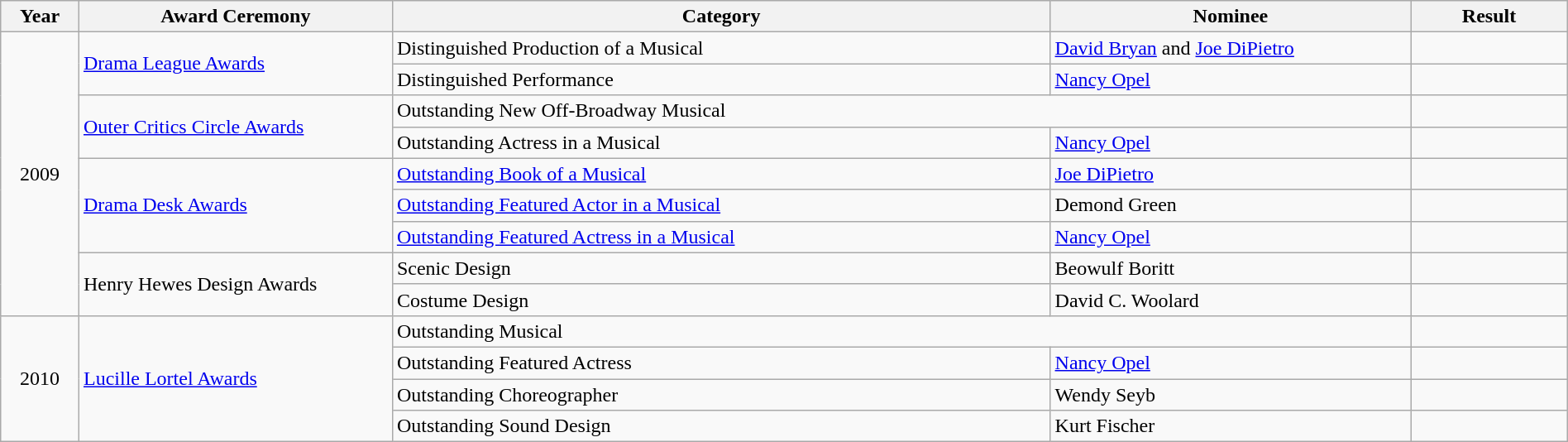<table class="wikitable" style="width:100%;">
<tr>
<th style="width:5%;">Year</th>
<th style="width:20%;">Award Ceremony</th>
<th style="width:42%;">Category</th>
<th style="width:23%;">Nominee</th>
<th style="width:10%;">Result</th>
</tr>
<tr>
<td rowspan="9" align="center">2009</td>
<td rowspan="2"><a href='#'>Drama League Awards</a></td>
<td>Distinguished Production of a Musical</td>
<td><a href='#'>David Bryan</a> and <a href='#'>Joe DiPietro</a></td>
<td></td>
</tr>
<tr>
<td>Distinguished Performance</td>
<td><a href='#'>Nancy Opel</a></td>
<td></td>
</tr>
<tr>
<td rowspan="2"><a href='#'>Outer Critics Circle Awards</a></td>
<td colspan="2">Outstanding New Off-Broadway Musical</td>
<td></td>
</tr>
<tr>
<td>Outstanding Actress in a Musical</td>
<td><a href='#'>Nancy Opel</a></td>
<td></td>
</tr>
<tr>
<td rowspan="3"><a href='#'>Drama Desk Awards</a></td>
<td><a href='#'>Outstanding Book of a Musical</a></td>
<td><a href='#'>Joe DiPietro</a></td>
<td></td>
</tr>
<tr>
<td><a href='#'>Outstanding Featured Actor in a Musical</a></td>
<td>Demond Green</td>
<td></td>
</tr>
<tr>
<td><a href='#'>Outstanding Featured Actress in a Musical</a></td>
<td><a href='#'>Nancy Opel</a></td>
<td></td>
</tr>
<tr>
<td rowspan="2">Henry Hewes Design Awards</td>
<td>Scenic Design</td>
<td>Beowulf Boritt</td>
<td></td>
</tr>
<tr>
<td>Costume Design</td>
<td>David C. Woolard</td>
<td></td>
</tr>
<tr>
<td rowspan="4" align="center">2010</td>
<td rowspan="4"><a href='#'>Lucille Lortel Awards</a></td>
<td colspan="2">Outstanding Musical</td>
<td></td>
</tr>
<tr>
<td>Outstanding Featured Actress</td>
<td><a href='#'>Nancy Opel</a></td>
<td></td>
</tr>
<tr>
<td>Outstanding Choreographer</td>
<td>Wendy Seyb</td>
<td></td>
</tr>
<tr>
<td>Outstanding Sound Design</td>
<td>Kurt Fischer</td>
<td></td>
</tr>
</table>
